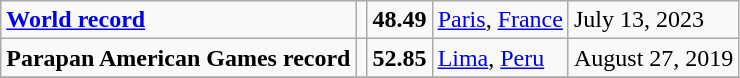<table class="wikitable">
<tr>
<td><strong><a href='#'>World record</a></strong></td>
<td></td>
<td><strong>48.49</strong></td>
<td><a href='#'>Paris</a>, <a href='#'>France</a></td>
<td>July 13, 2023</td>
</tr>
<tr>
<td><strong>Parapan American Games record</strong></td>
<td></td>
<td><strong>52.85</strong></td>
<td><a href='#'>Lima</a>, <a href='#'>Peru</a></td>
<td>August 27, 2019</td>
</tr>
<tr>
</tr>
</table>
